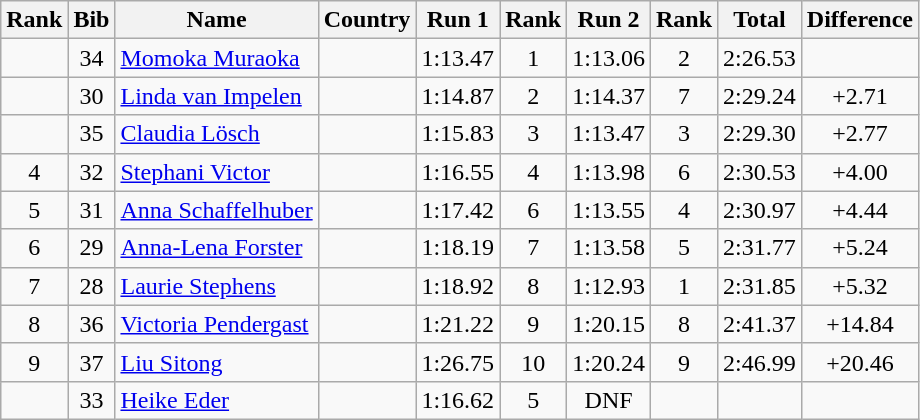<table class="wikitable sortable" style="text-align:center">
<tr>
<th>Rank</th>
<th>Bib</th>
<th>Name</th>
<th>Country</th>
<th>Run 1</th>
<th>Rank</th>
<th>Run 2</th>
<th>Rank</th>
<th>Total</th>
<th>Difference</th>
</tr>
<tr>
<td></td>
<td>34</td>
<td align=left><a href='#'>Momoka Muraoka</a></td>
<td align=left></td>
<td>1:13.47</td>
<td>1</td>
<td>1:13.06</td>
<td>2</td>
<td>2:26.53</td>
<td></td>
</tr>
<tr>
<td></td>
<td>30</td>
<td align=left><a href='#'>Linda van Impelen</a></td>
<td align=left></td>
<td>1:14.87</td>
<td>2</td>
<td>1:14.37</td>
<td>7</td>
<td>2:29.24</td>
<td>+2.71</td>
</tr>
<tr>
<td></td>
<td>35</td>
<td align=left><a href='#'>Claudia Lösch</a></td>
<td align=left></td>
<td>1:15.83</td>
<td>3</td>
<td>1:13.47</td>
<td>3</td>
<td>2:29.30</td>
<td>+2.77</td>
</tr>
<tr>
<td>4</td>
<td>32</td>
<td align=left><a href='#'>Stephani Victor</a></td>
<td align=left></td>
<td>1:16.55</td>
<td>4</td>
<td>1:13.98</td>
<td>6</td>
<td>2:30.53</td>
<td>+4.00</td>
</tr>
<tr>
<td>5</td>
<td>31</td>
<td align=left><a href='#'>Anna Schaffelhuber</a></td>
<td align=left></td>
<td>1:17.42</td>
<td>6</td>
<td>1:13.55</td>
<td>4</td>
<td>2:30.97</td>
<td>+4.44</td>
</tr>
<tr>
<td>6</td>
<td>29</td>
<td align=left><a href='#'>Anna-Lena Forster</a></td>
<td align=left></td>
<td>1:18.19</td>
<td>7</td>
<td>1:13.58</td>
<td>5</td>
<td>2:31.77</td>
<td>+5.24</td>
</tr>
<tr>
<td>7</td>
<td>28</td>
<td align=left><a href='#'>Laurie Stephens</a></td>
<td align=left></td>
<td>1:18.92</td>
<td>8</td>
<td>1:12.93</td>
<td>1</td>
<td>2:31.85</td>
<td>+5.32</td>
</tr>
<tr>
<td>8</td>
<td>36</td>
<td align=left><a href='#'>Victoria Pendergast</a></td>
<td align=left></td>
<td>1:21.22</td>
<td>9</td>
<td>1:20.15</td>
<td>8</td>
<td>2:41.37</td>
<td>+14.84</td>
</tr>
<tr>
<td>9</td>
<td>37</td>
<td align=left><a href='#'>Liu Sitong</a></td>
<td align=left></td>
<td>1:26.75</td>
<td>10</td>
<td>1:20.24</td>
<td>9</td>
<td>2:46.99</td>
<td>+20.46</td>
</tr>
<tr>
<td></td>
<td>33</td>
<td align=left><a href='#'>Heike Eder</a></td>
<td align=left></td>
<td>1:16.62</td>
<td>5</td>
<td>DNF</td>
<td></td>
<td></td>
<td></td>
</tr>
</table>
